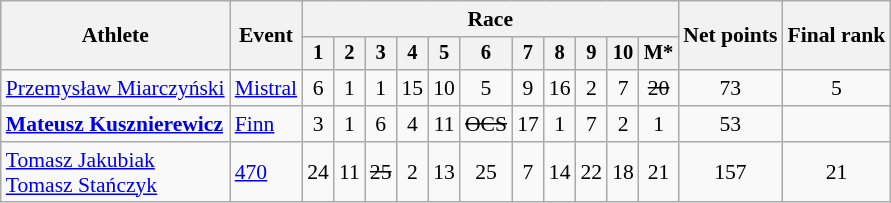<table class="wikitable" style="font-size:90%">
<tr>
<th rowspan=2>Athlete</th>
<th rowspan=2>Event</th>
<th colspan=11>Race</th>
<th rowspan=2>Net points</th>
<th rowspan=2>Final rank</th>
</tr>
<tr style="font-size:95%">
<th>1</th>
<th>2</th>
<th>3</th>
<th>4</th>
<th>5</th>
<th>6</th>
<th>7</th>
<th>8</th>
<th>9</th>
<th>10</th>
<th>M*</th>
</tr>
<tr align=center>
<td align=left><a href='#'>Przemysław Miarczyński</a></td>
<td align=left><a href='#'>Mistral</a></td>
<td>6</td>
<td>1</td>
<td>1</td>
<td>15</td>
<td>10</td>
<td>5</td>
<td>9</td>
<td>16</td>
<td>2</td>
<td>7</td>
<td><s>20</s></td>
<td>73</td>
<td>5</td>
</tr>
<tr align=center>
<td align=left><strong><a href='#'>Mateusz Kusznierewicz</a></strong></td>
<td align=left><a href='#'>Finn</a></td>
<td>3</td>
<td>1</td>
<td>6</td>
<td>4</td>
<td>11</td>
<td><s>OCS</s></td>
<td>17</td>
<td>1</td>
<td>7</td>
<td>2</td>
<td>1</td>
<td>53</td>
<td></td>
</tr>
<tr align=center>
<td align=left><a href='#'>Tomasz Jakubiak</a><br><a href='#'>Tomasz Stańczyk</a></td>
<td align=left><a href='#'>470</a></td>
<td>24</td>
<td>11</td>
<td><s>25</s></td>
<td>2</td>
<td>13</td>
<td>25</td>
<td>7</td>
<td>14</td>
<td>22</td>
<td>18</td>
<td>21</td>
<td>157</td>
<td>21</td>
</tr>
</table>
